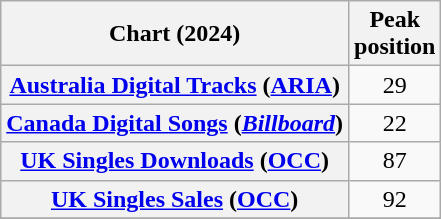<table class="wikitable sortable plainrowheaders" style="text-align:center">
<tr>
<th scope="col">Chart (2024)</th>
<th scope="col">Peak<br>position</th>
</tr>
<tr>
<th scope="row"><a href='#'>Australia Digital Tracks</a> (<a href='#'>ARIA</a>)</th>
<td>29</td>
</tr>
<tr>
<th scope="row"><a href='#'>Canada Digital Songs</a> (<em><a href='#'>Billboard</a></em>)</th>
<td>22</td>
</tr>
<tr>
<th scope="row"><a href='#'>UK Singles Downloads</a> (<a href='#'>OCC</a>)</th>
<td>87</td>
</tr>
<tr>
<th scope="row"><a href='#'>UK Singles Sales</a> (<a href='#'>OCC</a>)</th>
<td>92</td>
</tr>
<tr>
</tr>
<tr>
</tr>
</table>
